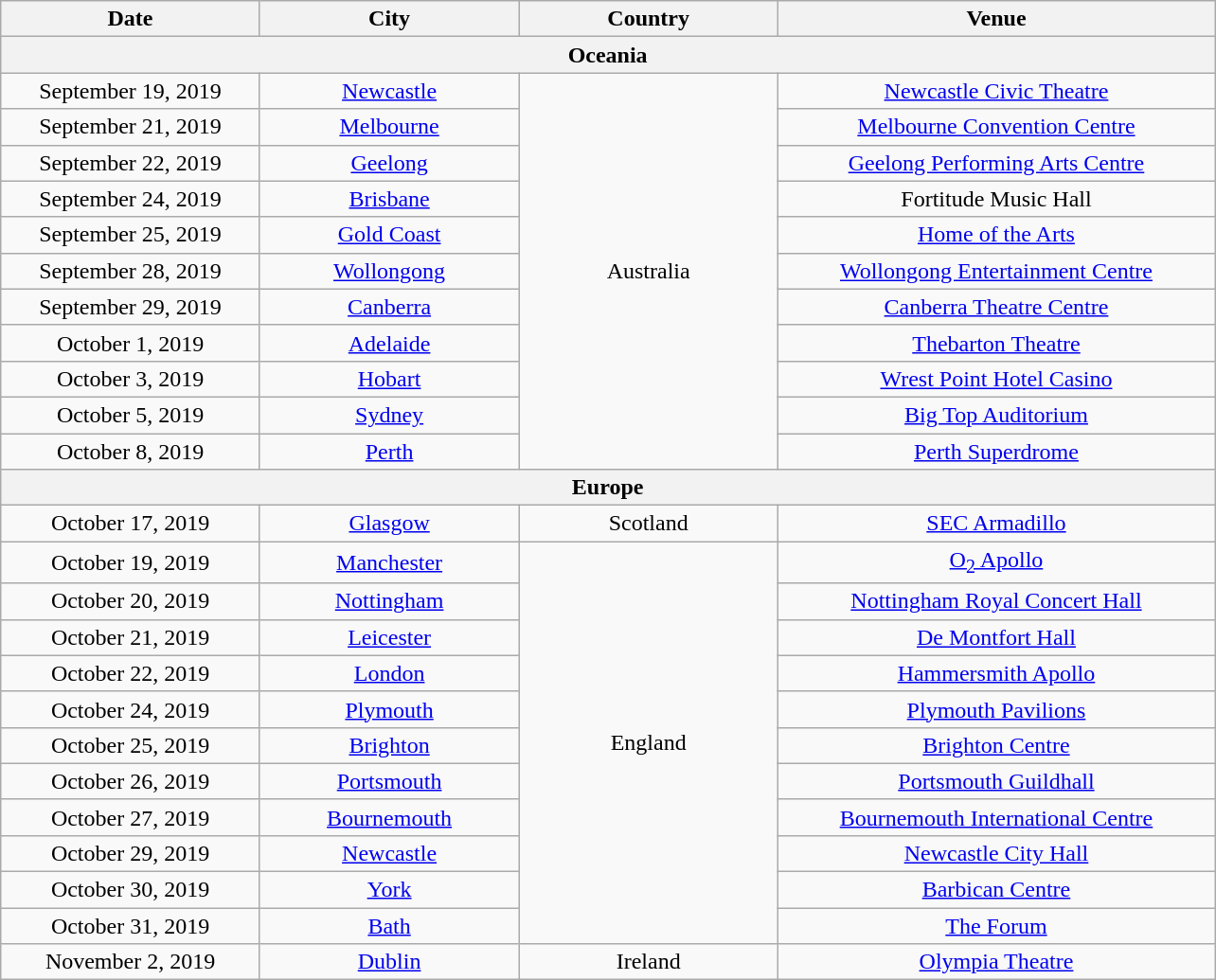<table class="wikitable" style="text-align:center;">
<tr>
<th style="width:175px;">Date</th>
<th style="width:175px;">City</th>
<th style="width:175px;">Country</th>
<th style="width:300px;">Venue</th>
</tr>
<tr>
<th colspan=4>Oceania</th>
</tr>
<tr>
<td>September 19, 2019</td>
<td><a href='#'>Newcastle</a></td>
<td rowspan=11>Australia</td>
<td><a href='#'>Newcastle Civic Theatre</a></td>
</tr>
<tr>
<td>September 21, 2019</td>
<td><a href='#'>Melbourne</a></td>
<td><a href='#'>Melbourne Convention Centre</a></td>
</tr>
<tr>
<td>September 22, 2019</td>
<td><a href='#'>Geelong</a></td>
<td><a href='#'>Geelong Performing Arts Centre</a></td>
</tr>
<tr>
<td>September 24, 2019</td>
<td><a href='#'>Brisbane</a></td>
<td>Fortitude Music Hall</td>
</tr>
<tr>
<td>September 25, 2019</td>
<td><a href='#'>Gold Coast</a></td>
<td><a href='#'>Home of the Arts</a></td>
</tr>
<tr>
<td>September 28, 2019</td>
<td><a href='#'>Wollongong</a></td>
<td><a href='#'>Wollongong Entertainment Centre</a></td>
</tr>
<tr>
<td>September 29, 2019</td>
<td><a href='#'>Canberra</a></td>
<td><a href='#'>Canberra Theatre Centre</a></td>
</tr>
<tr>
<td>October 1, 2019</td>
<td><a href='#'>Adelaide</a></td>
<td><a href='#'>Thebarton Theatre</a></td>
</tr>
<tr>
<td>October 3, 2019</td>
<td><a href='#'>Hobart</a></td>
<td><a href='#'>Wrest Point Hotel Casino</a></td>
</tr>
<tr>
<td>October 5, 2019</td>
<td><a href='#'>Sydney</a></td>
<td><a href='#'>Big Top Auditorium</a></td>
</tr>
<tr>
<td>October 8, 2019</td>
<td><a href='#'>Perth</a></td>
<td><a href='#'>Perth Superdrome</a></td>
</tr>
<tr>
<th colspan=4>Europe</th>
</tr>
<tr>
<td>October 17, 2019</td>
<td><a href='#'>Glasgow</a></td>
<td>Scotland</td>
<td><a href='#'>SEC Armadillo</a></td>
</tr>
<tr>
<td>October 19, 2019</td>
<td><a href='#'>Manchester</a></td>
<td rowspan=11>England</td>
<td><a href='#'>O<sub>2</sub> Apollo</a></td>
</tr>
<tr>
<td>October 20, 2019</td>
<td><a href='#'>Nottingham</a></td>
<td><a href='#'>Nottingham Royal Concert Hall</a></td>
</tr>
<tr>
<td>October 21, 2019</td>
<td><a href='#'>Leicester</a></td>
<td><a href='#'>De Montfort Hall</a></td>
</tr>
<tr>
<td>October 22, 2019</td>
<td><a href='#'>London</a></td>
<td><a href='#'>Hammersmith Apollo</a></td>
</tr>
<tr>
<td>October 24, 2019</td>
<td><a href='#'>Plymouth</a></td>
<td><a href='#'>Plymouth Pavilions</a></td>
</tr>
<tr>
<td>October 25, 2019</td>
<td><a href='#'>Brighton</a></td>
<td><a href='#'>Brighton Centre</a></td>
</tr>
<tr>
<td>October 26, 2019</td>
<td><a href='#'>Portsmouth</a></td>
<td><a href='#'>Portsmouth Guildhall</a></td>
</tr>
<tr>
<td>October 27, 2019</td>
<td><a href='#'>Bournemouth</a></td>
<td><a href='#'>Bournemouth International Centre</a></td>
</tr>
<tr>
<td>October 29, 2019</td>
<td><a href='#'>Newcastle</a></td>
<td><a href='#'>Newcastle City Hall</a></td>
</tr>
<tr>
<td>October 30, 2019</td>
<td><a href='#'>York</a></td>
<td><a href='#'>Barbican Centre</a></td>
</tr>
<tr>
<td>October 31, 2019</td>
<td><a href='#'>Bath</a></td>
<td><a href='#'>The Forum</a></td>
</tr>
<tr>
<td>November 2, 2019</td>
<td><a href='#'>Dublin</a></td>
<td>Ireland</td>
<td><a href='#'>Olympia Theatre</a></td>
</tr>
</table>
